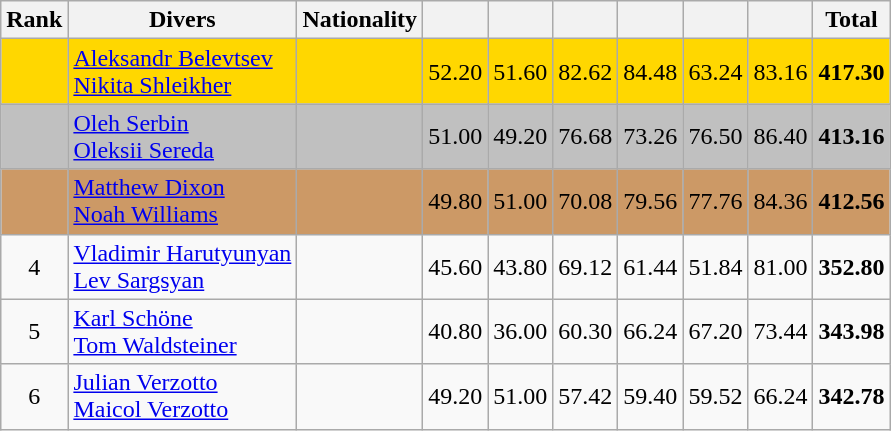<table class="wikitable" style="text-align:center">
<tr>
<th>Rank</th>
<th>Divers</th>
<th>Nationality</th>
<th></th>
<th></th>
<th></th>
<th></th>
<th></th>
<th></th>
<th>Total</th>
</tr>
<tr bgcolor=gold>
<td></td>
<td align=left><a href='#'>Aleksandr Belevtsev</a><br><a href='#'>Nikita Shleikher</a></td>
<td align=left></td>
<td>52.20</td>
<td>51.60</td>
<td>82.62</td>
<td>84.48</td>
<td>63.24</td>
<td>83.16</td>
<td><strong>417.30</strong></td>
</tr>
<tr bgcolor=silver>
<td></td>
<td align=left><a href='#'>Oleh Serbin</a><br><a href='#'>Oleksii Sereda</a></td>
<td align=left></td>
<td>51.00</td>
<td>49.20</td>
<td>76.68</td>
<td>73.26</td>
<td>76.50</td>
<td>86.40</td>
<td><strong>413.16</strong></td>
</tr>
<tr bgcolor=CC9966>
<td></td>
<td align=left><a href='#'>Matthew Dixon</a><br><a href='#'>Noah Williams</a></td>
<td align=left></td>
<td>49.80</td>
<td>51.00</td>
<td>70.08</td>
<td>79.56</td>
<td>77.76</td>
<td>84.36</td>
<td><strong>412.56</strong></td>
</tr>
<tr>
<td>4</td>
<td align=left><a href='#'>Vladimir Harutyunyan</a><br><a href='#'>Lev Sargsyan</a></td>
<td align=left></td>
<td>45.60</td>
<td>43.80</td>
<td>69.12</td>
<td>61.44</td>
<td>51.84</td>
<td>81.00</td>
<td><strong>352.80</strong></td>
</tr>
<tr>
<td>5</td>
<td align=left><a href='#'>Karl Schöne</a><br><a href='#'>Tom Waldsteiner</a></td>
<td align=left></td>
<td>40.80</td>
<td>36.00</td>
<td>60.30</td>
<td>66.24</td>
<td>67.20</td>
<td>73.44</td>
<td><strong>343.98</strong></td>
</tr>
<tr>
<td>6</td>
<td align=left><a href='#'>Julian Verzotto</a><br><a href='#'>Maicol Verzotto</a></td>
<td align=left></td>
<td>49.20</td>
<td>51.00</td>
<td>57.42</td>
<td>59.40</td>
<td>59.52</td>
<td>66.24</td>
<td><strong>342.78</strong></td>
</tr>
</table>
